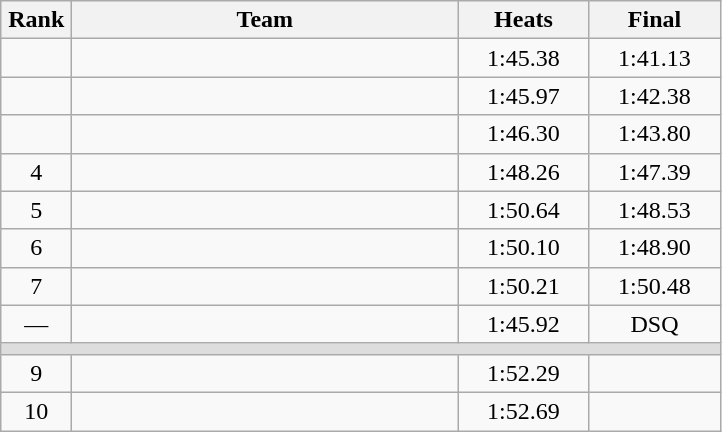<table class=wikitable style="text-align:center">
<tr>
<th width=40>Rank</th>
<th width=250>Team</th>
<th width=80>Heats</th>
<th width=80>Final</th>
</tr>
<tr>
<td></td>
<td align=left></td>
<td>1:45.38</td>
<td>1:41.13</td>
</tr>
<tr>
<td></td>
<td align=left></td>
<td>1:45.97</td>
<td>1:42.38</td>
</tr>
<tr>
<td></td>
<td align=left></td>
<td>1:46.30</td>
<td>1:43.80</td>
</tr>
<tr>
<td>4</td>
<td align=left></td>
<td>1:48.26</td>
<td>1:47.39</td>
</tr>
<tr>
<td>5</td>
<td align=left></td>
<td>1:50.64</td>
<td>1:48.53</td>
</tr>
<tr>
<td>6</td>
<td align=left></td>
<td>1:50.10</td>
<td>1:48.90</td>
</tr>
<tr>
<td>7</td>
<td align=left></td>
<td>1:50.21</td>
<td>1:50.48</td>
</tr>
<tr>
<td>—</td>
<td align=left></td>
<td>1:45.92</td>
<td>DSQ</td>
</tr>
<tr bgcolor=#DDDDDD>
<td colspan=4></td>
</tr>
<tr>
<td>9</td>
<td align=left></td>
<td>1:52.29</td>
<td></td>
</tr>
<tr>
<td>10</td>
<td align=left></td>
<td>1:52.69</td>
<td></td>
</tr>
</table>
